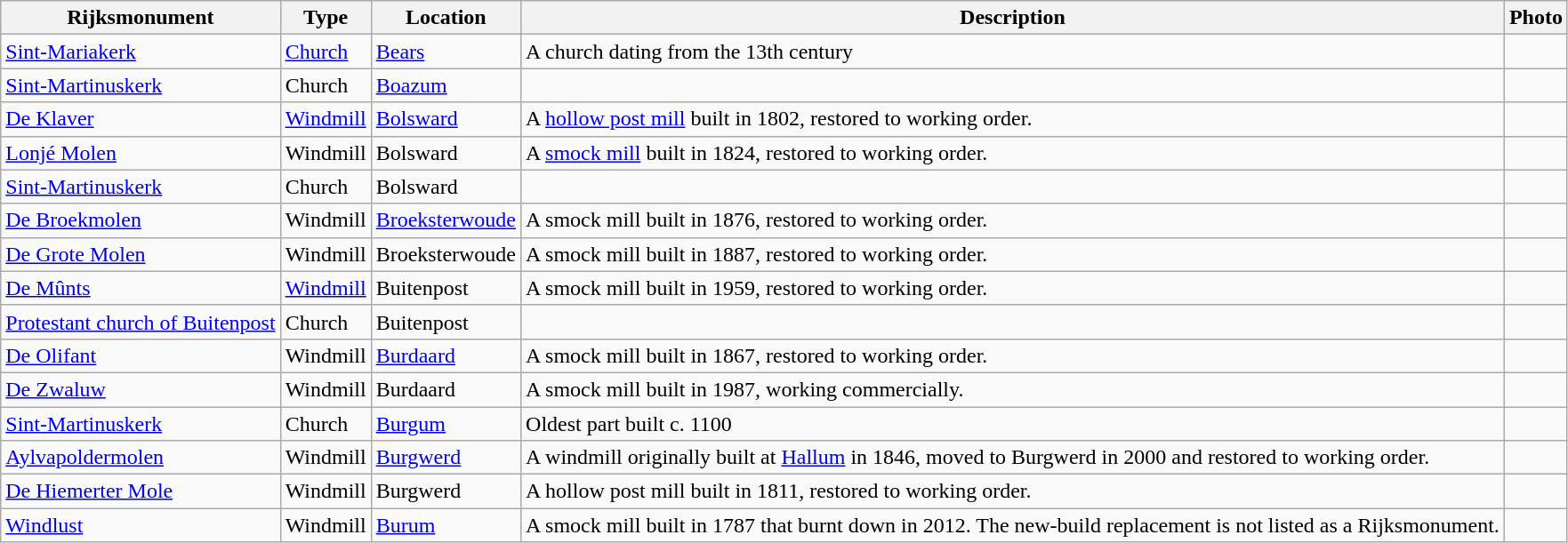<table class="wikitable">
<tr>
<th>Rijksmonument</th>
<th>Type</th>
<th>Location</th>
<th>Description</th>
<th>Photo</th>
</tr>
<tr>
<td><a href='#'>Sint-Mariakerk</a><br></td>
<td><a href='#'>Church</a></td>
<td><a href='#'>Bears</a></td>
<td>A church dating from the 13th century</td>
<td></td>
</tr>
<tr>
<td><a href='#'>Sint-Martinuskerk</a><br></td>
<td>Church</td>
<td><a href='#'>Boazum</a></td>
<td></td>
<td></td>
</tr>
<tr>
<td><a href='#'>De Klaver</a><br></td>
<td><a href='#'>Windmill</a></td>
<td><a href='#'>Bolsward</a></td>
<td>A <a href='#'>hollow post mill</a> built in 1802, restored to working order.</td>
<td></td>
</tr>
<tr>
<td><a href='#'>Lonjé Molen</a><br></td>
<td>Windmill</td>
<td>Bolsward</td>
<td>A <a href='#'>smock mill</a> built in 1824, restored to working order.</td>
<td></td>
</tr>
<tr>
<td><a href='#'>Sint-Martinuskerk</a><br></td>
<td>Church</td>
<td>Bolsward</td>
<td></td>
<td></td>
</tr>
<tr>
<td><a href='#'>De Broekmolen</a><br></td>
<td>Windmill</td>
<td><a href='#'>Broeksterwoude</a></td>
<td>A smock mill built in 1876, restored to working order.</td>
<td></td>
</tr>
<tr>
<td><a href='#'>De Grote Molen</a><br></td>
<td>Windmill</td>
<td>Broeksterwoude</td>
<td>A smock mill built in 1887, restored to working order.</td>
<td></td>
</tr>
<tr>
<td><a href='#'>De Mûnts</a><br></td>
<td><a href='#'>Windmill</a></td>
<td>Buitenpost</td>
<td>A smock mill built in 1959, restored to working order.</td>
<td></td>
</tr>
<tr>
<td><a href='#'>Protestant church of Buitenpost</a><br></td>
<td>Church</td>
<td>Buitenpost</td>
<td></td>
<td></td>
</tr>
<tr>
<td><a href='#'>De Olifant</a><br></td>
<td>Windmill</td>
<td><a href='#'>Burdaard</a></td>
<td>A smock mill built in 1867, restored to working order.</td>
<td></td>
</tr>
<tr>
<td><a href='#'>De Zwaluw</a> <br></td>
<td>Windmill</td>
<td>Burdaard</td>
<td>A smock mill built in 1987, working commercially.</td>
<td></td>
</tr>
<tr>
<td><a href='#'>Sint-Martinuskerk</a><br></td>
<td>Church</td>
<td><a href='#'>Burgum</a></td>
<td>Oldest part built c. 1100</td>
<td></td>
</tr>
<tr>
<td><a href='#'>Aylvapoldermolen</a><br></td>
<td>Windmill</td>
<td><a href='#'>Burgwerd</a></td>
<td>A windmill originally built at <a href='#'>Hallum</a> in 1846, moved to Burgwerd in 2000 and restored to working order.</td>
<td></td>
</tr>
<tr>
<td><a href='#'>De Hiemerter Mole</a><br></td>
<td>Windmill</td>
<td>Burgwerd</td>
<td>A hollow post mill built in 1811, restored to working order.</td>
<td></td>
</tr>
<tr>
<td><a href='#'>Windlust</a><br></td>
<td>Windmill</td>
<td><a href='#'>Burum</a></td>
<td>A smock mill built in 1787 that burnt down in 2012. The new-build replacement is not listed as a Rijksmonument.</td>
<td></td>
</tr>
</table>
